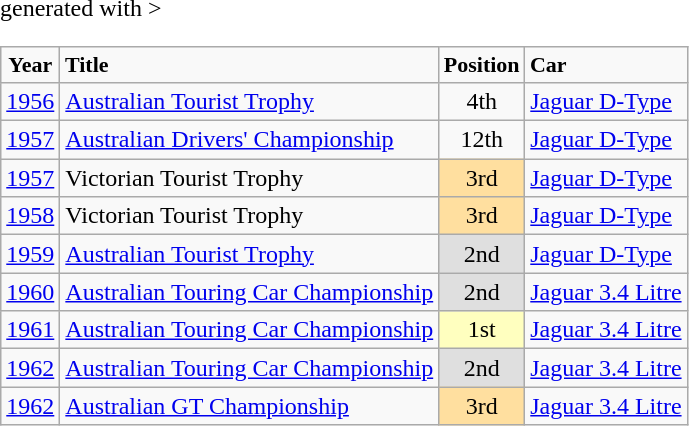<table class="wikitable" <hiddentext>generated with >
<tr style="font-size:11pt;font-weight:bold">
<td align="center">Year</td>
<td>Title</td>
<td align="center">Position</td>
<td>Car</td>
</tr>
<tr>
<td height="14" align="center"><a href='#'>1956</a></td>
<td><a href='#'>Australian Tourist Trophy</a></td>
<td align="center">4th</td>
<td><a href='#'>Jaguar D-Type</a></td>
</tr>
<tr>
<td height="14" align="center"><a href='#'>1957</a></td>
<td><a href='#'>Australian Drivers' Championship</a></td>
<td align="center">12th</td>
<td><a href='#'>Jaguar D-Type</a></td>
</tr>
<tr>
<td height="14" align="center"><a href='#'>1957</a></td>
<td>Victorian Tourist Trophy</td>
<td align="center" style="background:#ffdf9f;">3rd</td>
<td><a href='#'>Jaguar D-Type</a></td>
</tr>
<tr>
<td height="14" align="center"><a href='#'>1958</a></td>
<td>Victorian Tourist Trophy</td>
<td align="center" style="background:#ffdf9f;">3rd</td>
<td><a href='#'>Jaguar D-Type</a></td>
</tr>
<tr>
<td height="14" align="center"><a href='#'>1959</a></td>
<td><a href='#'>Australian Tourist Trophy</a></td>
<td align="center" style="background:#dfdfdf;">2nd</td>
<td><a href='#'>Jaguar D-Type</a></td>
</tr>
<tr>
<td height="14" align="center"><a href='#'>1960</a></td>
<td><a href='#'>Australian Touring Car Championship</a></td>
<td align="center" style="background:#dfdfdf;">2nd</td>
<td><a href='#'>Jaguar 3.4 Litre</a></td>
</tr>
<tr>
<td height="14" align="center"><a href='#'>1961</a></td>
<td><a href='#'>Australian Touring Car Championship</a></td>
<td align="center" style="background:#ffffbf;">1st</td>
<td><a href='#'>Jaguar 3.4 Litre</a></td>
</tr>
<tr>
<td height="14" align="center"><a href='#'>1962</a></td>
<td><a href='#'>Australian Touring Car Championship</a></td>
<td align="center" style="background:#dfdfdf;">2nd</td>
<td><a href='#'>Jaguar 3.4 Litre</a></td>
</tr>
<tr>
<td height="14" align="center"><a href='#'>1962</a></td>
<td><a href='#'>Australian GT Championship</a></td>
<td align="center" style="background:#ffdf9f;">3rd</td>
<td><a href='#'>Jaguar 3.4 Litre</a></td>
</tr>
</table>
